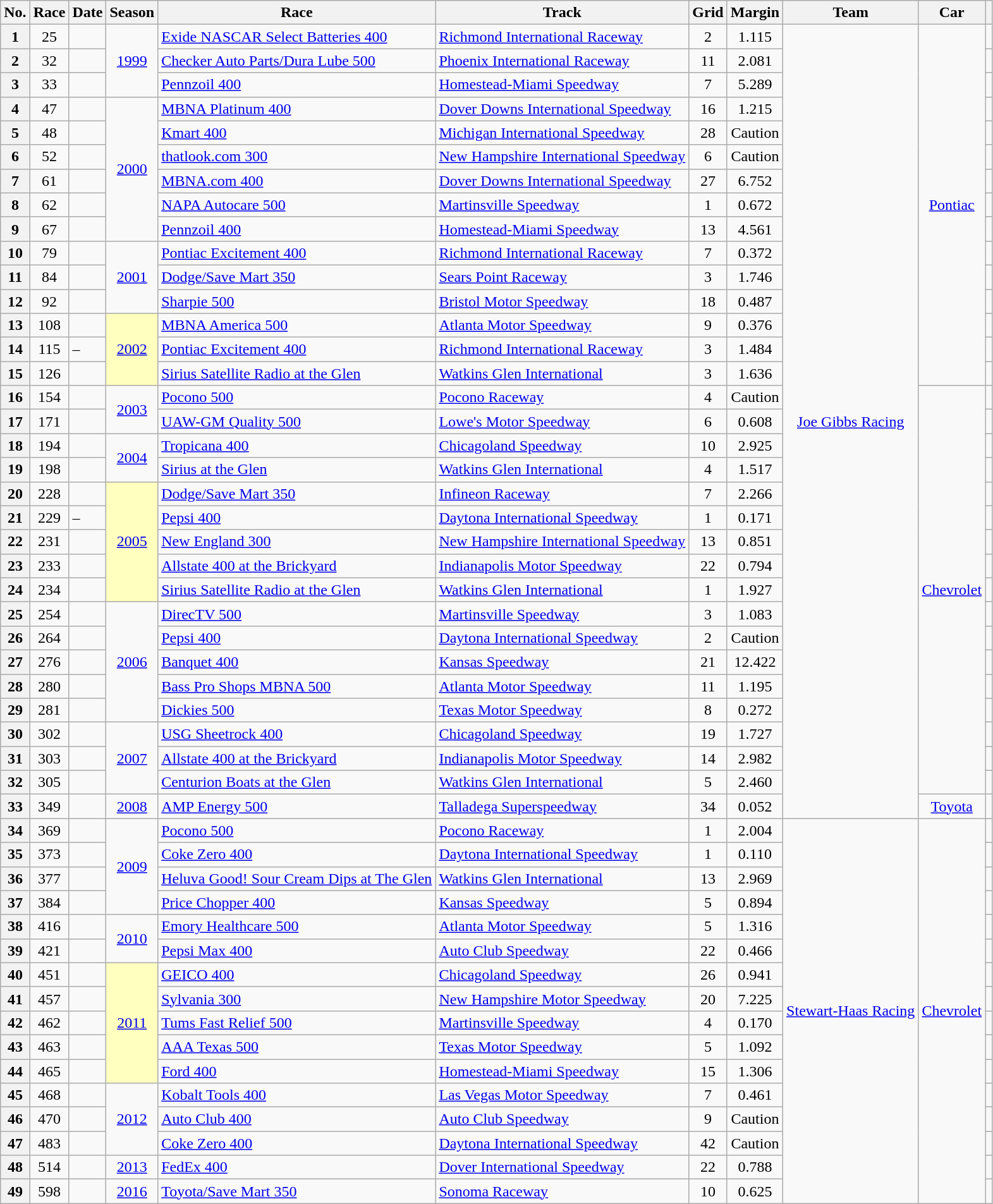<table class="wikitable sortable plainrowheaders">
<tr>
<th scope="col">No.</th>
<th scope="col">Race</th>
<th scope="col">Date</th>
<th scope="col">Season</th>
<th scope="col">Race</th>
<th scope="col">Track</th>
<th scope="col" data-sort-type="number">Grid</th>
<th scope="col">Margin</th>
<th scope="col">Team</th>
<th scope="col">Car</th>
<th scope="col" class="unsortable"></th>
</tr>
<tr>
<th scope="row" style="text-align:center;"><strong>1</strong></th>
<td style="text-align:center;">25</td>
<td></td>
<td rowspan="3" style="text-align:center;"><a href='#'>1999</a></td>
<td><a href='#'>Exide NASCAR Select Batteries 400</a></td>
<td><a href='#'>Richmond International Raceway</a></td>
<td style="text-align:center;">2</td>
<td style="text-align:center;">1.115</td>
<td rowspan="33" style="text-align:center;"><a href='#'>Joe Gibbs Racing</a></td>
<td rowspan="15" style="text-align:center;"><a href='#'>Pontiac</a></td>
<td style="text-align:center;"></td>
</tr>
<tr>
<th scope="row" style="text-align:center;"><strong>2</strong></th>
<td style="text-align:center;">32</td>
<td></td>
<td><a href='#'>Checker Auto Parts/Dura Lube 500</a></td>
<td><a href='#'>Phoenix International Raceway</a></td>
<td style="text-align:center;">11</td>
<td style="text-align:center;">2.081</td>
<td style="text-align:center;"></td>
</tr>
<tr>
<th scope="row" style="text-align:center;"><strong>3</strong></th>
<td style="text-align:center;">33</td>
<td></td>
<td><a href='#'>Pennzoil 400</a></td>
<td><a href='#'>Homestead-Miami Speedway</a></td>
<td style="text-align:center;">7</td>
<td style="text-align:center;">5.289</td>
<td style="text-align:center;"></td>
</tr>
<tr>
<th scope="row" style="text-align:center;"><strong>4</strong></th>
<td style="text-align:center;">47</td>
<td></td>
<td rowspan="6" style="text-align:center;"><a href='#'>2000</a></td>
<td><a href='#'>MBNA Platinum 400</a></td>
<td><a href='#'>Dover Downs International Speedway</a></td>
<td style="text-align:center;">16</td>
<td style="text-align:center;">1.215</td>
<td style="text-align:center;"></td>
</tr>
<tr>
<th scope="row" style="text-align:center;"><strong>5</strong></th>
<td style="text-align:center;">48</td>
<td></td>
<td><a href='#'>Kmart 400</a></td>
<td><a href='#'>Michigan International Speedway</a></td>
<td style="text-align:center;">28</td>
<td style="text-align:center;">Caution</td>
<td style="text-align:center;"></td>
</tr>
<tr>
<th scope="row" style="text-align:center;"><strong>6</strong></th>
<td style="text-align:center;">52</td>
<td></td>
<td><a href='#'>thatlook.com 300</a></td>
<td><a href='#'>New Hampshire International Speedway</a></td>
<td style="text-align:center;">6</td>
<td style="text-align:center;">Caution</td>
<td style="text-align:center;"></td>
</tr>
<tr>
<th scope="row" style="text-align:center;"><strong>7</strong></th>
<td style="text-align:center;">61</td>
<td></td>
<td><a href='#'>MBNA.com 400</a></td>
<td><a href='#'>Dover Downs International Speedway</a></td>
<td style="text-align:center;">27</td>
<td style="text-align:center;">6.752</td>
<td style="text-align:center;"></td>
</tr>
<tr>
<th scope="row" style="text-align:center;"><strong>8</strong></th>
<td style="text-align:center;">62</td>
<td></td>
<td><a href='#'>NAPA Autocare 500</a></td>
<td><a href='#'>Martinsville Speedway</a></td>
<td style="text-align:center;">1</td>
<td style="text-align:center;">0.672</td>
<td style="text-align:center;"></td>
</tr>
<tr>
<th scope="row" style="text-align:center;"><strong>9</strong></th>
<td style="text-align:center;">67</td>
<td></td>
<td><a href='#'>Pennzoil 400</a></td>
<td><a href='#'>Homestead-Miami Speedway</a></td>
<td style="text-align:center;">13</td>
<td style="text-align:center;">4.561</td>
<td style="text-align:center;"></td>
</tr>
<tr>
<th scope="row" style="text-align:center;"><strong>10</strong></th>
<td style="text-align:center;">79</td>
<td></td>
<td rowspan="3" style="text-align:center;"><a href='#'>2001</a></td>
<td><a href='#'>Pontiac Excitement 400</a></td>
<td><a href='#'>Richmond International Raceway</a></td>
<td style="text-align:center;">7</td>
<td style="text-align:center;">0.372</td>
<td style="text-align:center;"></td>
</tr>
<tr>
<th scope="row" style="text-align:center;"><strong>11</strong></th>
<td style="text-align:center;">84</td>
<td></td>
<td><a href='#'>Dodge/Save Mart 350</a></td>
<td><a href='#'>Sears Point Raceway</a></td>
<td style="text-align:center;">3</td>
<td style="text-align:center;">1.746</td>
<td style="text-align:center;"></td>
</tr>
<tr>
<th scope="row" style="text-align:center;"><strong>12</strong></th>
<td style="text-align:center;">92</td>
<td></td>
<td><a href='#'>Sharpie 500</a></td>
<td><a href='#'>Bristol Motor Speedway</a></td>
<td style="text-align:center;">18</td>
<td style="text-align:center;">0.487</td>
<td style="text-align:center;"></td>
</tr>
<tr>
<th scope="row" style="text-align:center;"><strong>13</strong></th>
<td style="text-align:center;">108</td>
<td></td>
<td rowspan="3" bgcolor="ffffbf" style="text-align:center;"><a href='#'>2002</a></td>
<td><a href='#'>MBNA America 500</a></td>
<td><a href='#'>Atlanta Motor Speedway</a></td>
<td style="text-align:center;">9</td>
<td style="text-align:center;">0.376</td>
<td style="text-align:center;"></td>
</tr>
<tr>
<th scope="row" style="text-align:center;"><strong>14</strong></th>
<td style="text-align:center;">115</td>
<td>–</td>
<td><a href='#'>Pontiac Excitement 400</a></td>
<td><a href='#'>Richmond International Raceway</a></td>
<td style="text-align:center;">3</td>
<td style="text-align:center;">1.484</td>
<td style="text-align:center;"></td>
</tr>
<tr>
<th scope="row" style="text-align:center;"><strong>15</strong></th>
<td style="text-align:center;">126</td>
<td></td>
<td><a href='#'>Sirius Satellite Radio at the Glen</a></td>
<td><a href='#'>Watkins Glen International</a></td>
<td style="text-align:center;">3</td>
<td style="text-align:center;">1.636</td>
<td style="text-align:center;"></td>
</tr>
<tr>
<th scope="row" style="text-align:center;"><strong>16</strong></th>
<td style="text-align:center;">154</td>
<td></td>
<td rowspan="2" style="text-align:center;"><a href='#'>2003</a></td>
<td><a href='#'>Pocono 500</a></td>
<td><a href='#'>Pocono Raceway</a></td>
<td style="text-align:center;">4</td>
<td style="text-align:center;">Caution</td>
<td rowspan="17" style="text-align:center;"><a href='#'>Chevrolet</a></td>
<td style="text-align:center;"></td>
</tr>
<tr>
<th scope="row" style="text-align:center;"><strong>17</strong></th>
<td style="text-align:center;">171</td>
<td></td>
<td><a href='#'>UAW-GM Quality 500</a></td>
<td><a href='#'>Lowe's Motor Speedway</a></td>
<td style="text-align:center;">6</td>
<td style="text-align:center;">0.608</td>
<td style="text-align:center;"></td>
</tr>
<tr>
<th scope="row" style="text-align:center;"><strong>18</strong></th>
<td style="text-align:center;">194</td>
<td></td>
<td rowspan="2" style="text-align:center;"><a href='#'>2004</a></td>
<td><a href='#'>Tropicana 400</a></td>
<td><a href='#'>Chicagoland Speedway</a></td>
<td style="text-align:center;">10</td>
<td style="text-align:center;">2.925</td>
<td style="text-align:center;"></td>
</tr>
<tr>
<th scope="row" style="text-align:center;"><strong>19</strong></th>
<td style="text-align:center;">198</td>
<td></td>
<td><a href='#'>Sirius at the Glen</a></td>
<td><a href='#'>Watkins Glen International</a></td>
<td style="text-align:center;">4</td>
<td style="text-align:center;">1.517</td>
<td style="text-align:center;"></td>
</tr>
<tr>
<th scope="row" style="text-align:center;"><strong>20</strong></th>
<td style="text-align:center;">228</td>
<td></td>
<td rowspan="5" bgcolor="ffffbf" style="text-align:center;"><a href='#'>2005</a></td>
<td><a href='#'>Dodge/Save Mart 350</a></td>
<td><a href='#'>Infineon Raceway</a></td>
<td style="text-align:center;">7</td>
<td style="text-align:center;">2.266</td>
<td style="text-align:center;"></td>
</tr>
<tr>
<th scope="row" style="text-align:center;"><strong>21</strong></th>
<td style="text-align:center;">229</td>
<td>–</td>
<td><a href='#'>Pepsi 400</a></td>
<td><a href='#'>Daytona International Speedway</a></td>
<td style="text-align:center;">1</td>
<td style="text-align:center;">0.171</td>
<td style="text-align:center;"></td>
</tr>
<tr>
<th scope="row" style="text-align:center;"><strong>22</strong></th>
<td style="text-align:center;">231</td>
<td></td>
<td><a href='#'>New England 300</a></td>
<td><a href='#'>New Hampshire International Speedway</a></td>
<td style="text-align:center;">13</td>
<td style="text-align:center;">0.851</td>
<td style="text-align:center;"></td>
</tr>
<tr>
<th scope="row" style="text-align:center;"><strong>23</strong></th>
<td style="text-align:center;">233</td>
<td></td>
<td><a href='#'>Allstate 400 at the Brickyard</a></td>
<td><a href='#'>Indianapolis Motor Speedway</a></td>
<td style="text-align:center;">22</td>
<td style="text-align:center;">0.794</td>
<td style="text-align:center;"></td>
</tr>
<tr>
<th scope="row" style="text-align:center;"><strong>24</strong></th>
<td style="text-align:center;">234</td>
<td></td>
<td><a href='#'>Sirius Satellite Radio at the Glen</a></td>
<td><a href='#'>Watkins Glen International</a></td>
<td style="text-align:center;">1</td>
<td style="text-align:center;">1.927</td>
<td style="text-align:center;"></td>
</tr>
<tr>
<th scope="row" style="text-align:center;"><strong>25</strong></th>
<td style="text-align:center;">254</td>
<td></td>
<td rowspan="5"  style="text-align:center;"><a href='#'>2006</a></td>
<td><a href='#'>DirecTV 500</a></td>
<td><a href='#'>Martinsville Speedway</a></td>
<td style="text-align:center;">3</td>
<td style="text-align:center;">1.083</td>
<td style="text-align:center;"></td>
</tr>
<tr>
<th scope="row" style="text-align:center;"><strong>26</strong></th>
<td style="text-align:center;">264</td>
<td></td>
<td><a href='#'>Pepsi 400</a></td>
<td><a href='#'>Daytona International Speedway</a></td>
<td style="text-align:center;">2</td>
<td style="text-align:center;">Caution</td>
<td style="text-align:center;"></td>
</tr>
<tr>
<th scope="row" style="text-align:center;"><strong>27</strong></th>
<td style="text-align:center;">276</td>
<td></td>
<td><a href='#'>Banquet 400</a></td>
<td><a href='#'>Kansas Speedway</a></td>
<td style="text-align:center;">21</td>
<td style="text-align:center;">12.422</td>
<td style="text-align:center;"></td>
</tr>
<tr>
<th scope="row" style="text-align:center;"><strong>28</strong></th>
<td style="text-align:center;">280</td>
<td></td>
<td><a href='#'>Bass Pro Shops MBNA 500</a></td>
<td><a href='#'>Atlanta Motor Speedway</a></td>
<td style="text-align:center;">11</td>
<td style="text-align:center;">1.195</td>
<td style="text-align:center;"></td>
</tr>
<tr>
<th scope="row" style="text-align:center;"><strong>29</strong></th>
<td style="text-align:center;">281</td>
<td></td>
<td><a href='#'>Dickies 500</a></td>
<td><a href='#'>Texas Motor Speedway</a></td>
<td style="text-align:center;">8</td>
<td style="text-align:center;">0.272</td>
<td style="text-align:center;"></td>
</tr>
<tr>
<th scope="row" style="text-align:center;"><strong>30</strong></th>
<td style="text-align:center;">302</td>
<td></td>
<td rowspan="3" style="text-align:center;"><a href='#'>2007</a></td>
<td><a href='#'>USG Sheetrock 400</a></td>
<td><a href='#'>Chicagoland Speedway</a></td>
<td style="text-align:center;">19</td>
<td style="text-align:center;">1.727</td>
<td style="text-align:center;"></td>
</tr>
<tr>
<th scope="row" style="text-align:center;"><strong>31</strong></th>
<td style="text-align:center;">303</td>
<td></td>
<td><a href='#'>Allstate 400 at the Brickyard</a></td>
<td><a href='#'>Indianapolis Motor Speedway</a></td>
<td style="text-align:center;">14</td>
<td style="text-align:center;">2.982</td>
<td style="text-align:center;"></td>
</tr>
<tr>
<th scope="row" style="text-align:center;"><strong>32</strong></th>
<td style="text-align:center;">305</td>
<td></td>
<td><a href='#'>Centurion Boats at the Glen</a></td>
<td><a href='#'>Watkins Glen International</a></td>
<td style="text-align:center;">5</td>
<td style="text-align:center;">2.460</td>
<td style="text-align:center;"></td>
</tr>
<tr>
<th scope="row" style="text-align:center;"><strong>33</strong></th>
<td style="text-align:center;">349</td>
<td></td>
<td style="text-align:center;"><a href='#'>2008</a></td>
<td><a href='#'>AMP Energy 500</a></td>
<td><a href='#'>Talladega Superspeedway</a></td>
<td style="text-align:center;">34</td>
<td style="text-align:center;">0.052</td>
<td style="text-align:center;"><a href='#'>Toyota</a></td>
<td style="text-align:center;"></td>
</tr>
<tr>
<th scope="row" style="text-align:center;"><strong>34</strong></th>
<td style="text-align:center;">369</td>
<td></td>
<td rowspan="4" style="text-align:center;"><a href='#'>2009</a></td>
<td><a href='#'>Pocono 500</a></td>
<td><a href='#'>Pocono Raceway</a></td>
<td style="text-align:center;">1</td>
<td style="text-align:center;">2.004</td>
<td rowspan="16" style="text-align:center;"><a href='#'>Stewart-Haas Racing</a></td>
<td rowspan="16" style="text-align:center;"><a href='#'>Chevrolet</a></td>
<td style="text-align:center;"></td>
</tr>
<tr>
<th scope="row" style="text-align:center;"><strong>35</strong></th>
<td style="text-align:center;">373</td>
<td></td>
<td><a href='#'>Coke Zero 400</a></td>
<td><a href='#'>Daytona International Speedway</a></td>
<td style="text-align:center;">1</td>
<td style="text-align:center;">0.110</td>
<td style="text-align:center;"></td>
</tr>
<tr>
<th scope="row" style="text-align:center;"><strong>36</strong></th>
<td style="text-align:center;">377</td>
<td></td>
<td><a href='#'>Heluva Good! Sour Cream Dips at The Glen</a></td>
<td><a href='#'>Watkins Glen International</a></td>
<td style="text-align:center;">13</td>
<td style="text-align:center;">2.969</td>
<td style="text-align:center;"></td>
</tr>
<tr>
<th scope="row" style="text-align:center;"><strong>37</strong></th>
<td style="text-align:center;">384</td>
<td></td>
<td><a href='#'>Price Chopper 400</a></td>
<td><a href='#'>Kansas Speedway</a></td>
<td style="text-align:center;">5</td>
<td style="text-align:center;">0.894</td>
<td style="text-align:center;"></td>
</tr>
<tr>
<th scope="row" style="text-align:center;"><strong>38</strong></th>
<td style="text-align:center;">416</td>
<td></td>
<td rowspan="2" style="text-align:center;"><a href='#'>2010</a></td>
<td><a href='#'>Emory Healthcare 500</a></td>
<td><a href='#'>Atlanta Motor Speedway</a></td>
<td style="text-align:center;">5</td>
<td style="text-align:center;">1.316</td>
<td style="text-align:center;"></td>
</tr>
<tr>
<th scope="row" style="text-align:center;"><strong>39</strong></th>
<td style="text-align:center;">421</td>
<td></td>
<td><a href='#'>Pepsi Max 400</a></td>
<td><a href='#'>Auto Club Speedway</a></td>
<td style="text-align:center;">22</td>
<td style="text-align:center;">0.466</td>
<td style="text-align:center;"></td>
</tr>
<tr>
<th scope="row" style="text-align:center;"><strong>40</strong></th>
<td style="text-align:center;">451</td>
<td></td>
<td rowspan="5" bgcolor="ffffbf" style="text-align:center;"><a href='#'>2011</a></td>
<td><a href='#'>GEICO 400</a></td>
<td><a href='#'>Chicagoland Speedway</a></td>
<td style="text-align:center;">26</td>
<td style="text-align:center;">0.941</td>
<td style="text-align:center;"></td>
</tr>
<tr>
<th scope="row" style="text-align:center;"><strong>41</strong></th>
<td style="text-align:center;">457</td>
<td></td>
<td><a href='#'>Sylvania 300</a></td>
<td><a href='#'>New Hampshire Motor Speedway</a></td>
<td style="text-align:center;">20</td>
<td style="text-align:center;">7.225</td>
<td style="text-align:center;"></td>
</tr>
<tr>
<th scope="row" style="text-align:center;"><strong>42</strong></th>
<td style="text-align:center;">462</td>
<td></td>
<td><a href='#'>Tums Fast Relief 500</a></td>
<td><a href='#'>Martinsville Speedway</a></td>
<td style="text-align:center;">4</td>
<td style="text-align:center;">0.170</td>
<td style="text-align:center;"></td>
</tr>
<tr>
<th scope="row" style="text-align:center;"><strong>43</strong></th>
<td style="text-align:center;">463</td>
<td></td>
<td><a href='#'>AAA Texas 500</a></td>
<td><a href='#'>Texas Motor Speedway</a></td>
<td style="text-align:center;">5</td>
<td style="text-align:center;">1.092</td>
<td style="text-align:center;"></td>
</tr>
<tr>
<th scope="row" style="text-align:center;"><strong>44</strong></th>
<td style="text-align:center;">465</td>
<td></td>
<td><a href='#'>Ford 400</a></td>
<td><a href='#'>Homestead-Miami Speedway</a></td>
<td style="text-align:center;">15</td>
<td style="text-align:center;">1.306</td>
<td style="text-align:center;"></td>
</tr>
<tr>
<th scope="row" style="text-align:center;"><strong>45</strong></th>
<td style="text-align:center;">468</td>
<td></td>
<td rowspan="3" style="text-align:center;"><a href='#'>2012</a></td>
<td><a href='#'>Kobalt Tools 400</a></td>
<td><a href='#'>Las Vegas Motor Speedway</a></td>
<td style="text-align:center;">7</td>
<td style="text-align:center;">0.461</td>
<td style="text-align:center;"></td>
</tr>
<tr>
<th scope="row" style="text-align:center;"><strong>46</strong></th>
<td style="text-align:center;">470</td>
<td></td>
<td><a href='#'>Auto Club 400</a></td>
<td><a href='#'>Auto Club Speedway</a></td>
<td style="text-align:center;">9</td>
<td style="text-align:center;">Caution</td>
<td style="text-align:center;"></td>
</tr>
<tr>
<th scope="row" style="text-align:center;"><strong>47</strong></th>
<td style="text-align:center;">483</td>
<td></td>
<td><a href='#'>Coke Zero 400</a></td>
<td><a href='#'>Daytona International Speedway</a></td>
<td style="text-align:center;">42</td>
<td style="text-align:center;">Caution</td>
<td style="text-align:center;"></td>
</tr>
<tr>
<th scope="row" style="text-align:center;"><strong>48</strong></th>
<td style="text-align:center;">514</td>
<td></td>
<td style="text-align:center;" rowspan="1"><a href='#'>2013</a></td>
<td><a href='#'>FedEx 400</a></td>
<td><a href='#'>Dover International Speedway</a></td>
<td style="text-align:center;">22</td>
<td style="text-align:center;">0.788</td>
<td style="text-align:center;"></td>
</tr>
<tr>
<th scope="row" style="text-align:center;"><strong>49</strong></th>
<td style="text-align:center;">598</td>
<td></td>
<td style="text-align:center;"><a href='#'>2016</a></td>
<td><a href='#'>Toyota/Save Mart 350</a></td>
<td><a href='#'>Sonoma Raceway</a></td>
<td style="text-align:center;">10</td>
<td style="text-align:center;">0.625</td>
<td style="text-align:center;"></td>
</tr>
</table>
